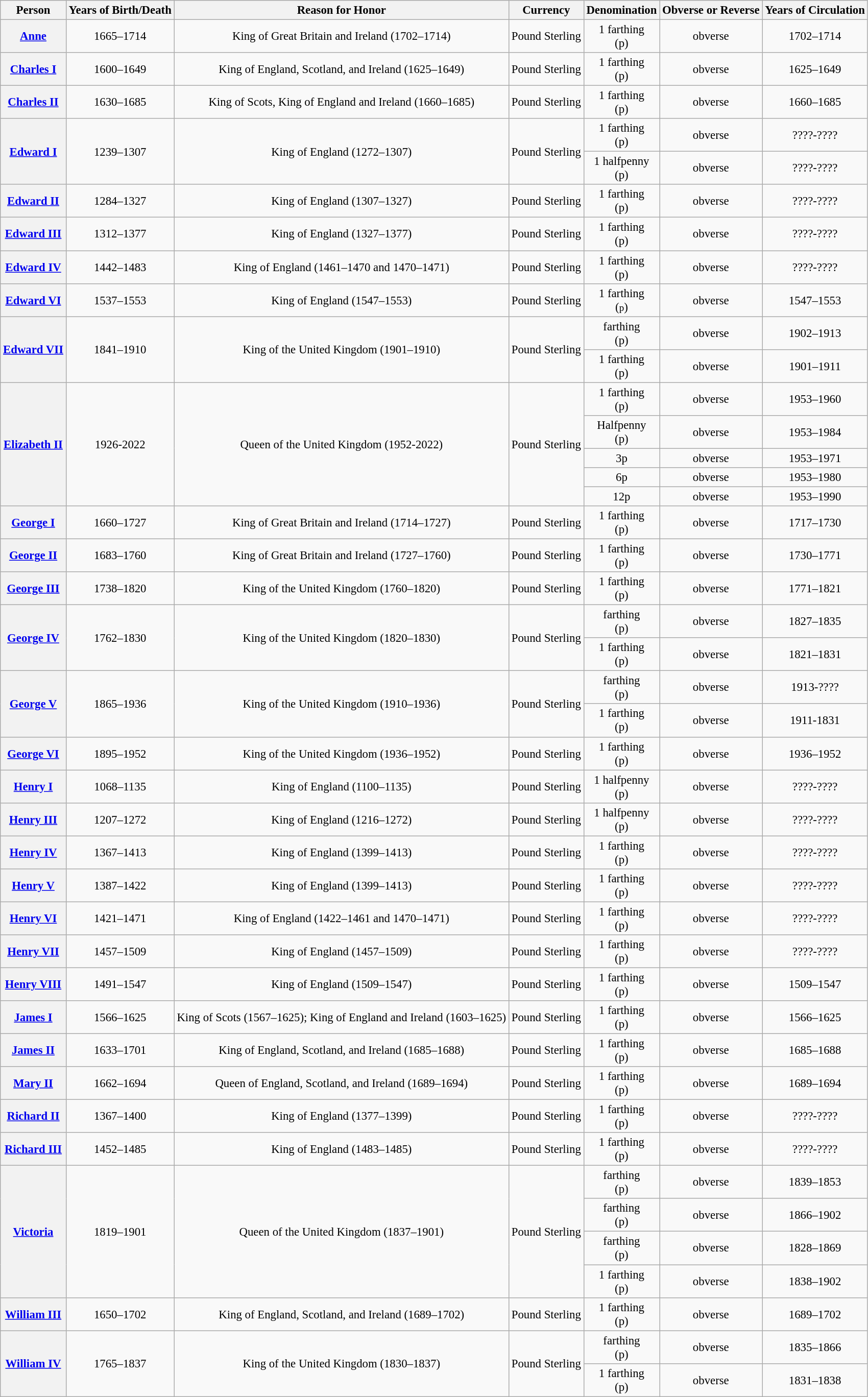<table class="wikitable" style="font-size:95%; text-align:center;">
<tr>
<th>Person</th>
<th>Years of Birth/Death</th>
<th>Reason for Honor</th>
<th>Currency</th>
<th>Denomination</th>
<th>Obverse or Reverse</th>
<th>Years of Circulation</th>
</tr>
<tr>
<th><a href='#'>Anne</a></th>
<td>1665–1714</td>
<td>King of Great Britain and Ireland (1702–1714)</td>
<td>Pound Sterling</td>
<td>1 farthing<br>(<small></small>p)</td>
<td>obverse</td>
<td>1702–1714</td>
</tr>
<tr>
<th><a href='#'>Charles I</a></th>
<td>1600–1649</td>
<td>King of England, Scotland, and Ireland (1625–1649)</td>
<td>Pound Sterling</td>
<td>1 farthing<br>(<small></small>p)</td>
<td>obverse</td>
<td>1625–1649</td>
</tr>
<tr>
<th><a href='#'>Charles II</a></th>
<td>1630–1685</td>
<td>King of Scots, King of England and Ireland (1660–1685)</td>
<td>Pound Sterling</td>
<td>1 farthing<br>(<small></small>p)</td>
<td>obverse</td>
<td>1660–1685</td>
</tr>
<tr>
<th rowspan="2"><a href='#'>Edward I</a></th>
<td rowspan="2">1239–1307</td>
<td rowspan="2">King of England (1272–1307)</td>
<td rowspan="2">Pound Sterling</td>
<td>1 farthing<br>(<small></small>p)</td>
<td>obverse</td>
<td>????-????</td>
</tr>
<tr>
<td>1 halfpenny<br>(<small></small>p)</td>
<td>obverse</td>
<td>????-????</td>
</tr>
<tr>
<th><a href='#'>Edward II</a></th>
<td>1284–1327</td>
<td>King of England (1307–1327)</td>
<td>Pound Sterling</td>
<td>1 farthing<br>(<small></small>p)</td>
<td>obverse</td>
<td>????-????</td>
</tr>
<tr>
<th><a href='#'>Edward III</a></th>
<td>1312–1377</td>
<td>King of England (1327–1377)</td>
<td>Pound Sterling</td>
<td>1 farthing<br>(<small></small>p)</td>
<td>obverse</td>
<td>????-????</td>
</tr>
<tr>
<th><a href='#'>Edward IV</a></th>
<td>1442–1483</td>
<td>King of England (1461–1470 and 1470–1471)</td>
<td>Pound Sterling</td>
<td>1 farthing<br>(<small></small>p)</td>
<td>obverse</td>
<td>????-????</td>
</tr>
<tr>
<th><a href='#'>Edward VI</a></th>
<td>1537–1553</td>
<td>King of England (1547–1553)</td>
<td>Pound Sterling</td>
<td>1 farthing<br>(<small>p</small>)</td>
<td>obverse</td>
<td>1547–1553</td>
</tr>
<tr>
<th rowspan="2"><a href='#'>Edward VII</a></th>
<td rowspan="2">1841–1910</td>
<td rowspan="2">King of the United Kingdom (1901–1910)</td>
<td rowspan="2">Pound Sterling</td>
<td><small></small> farthing<br>(<small></small>p)</td>
<td>obverse</td>
<td>1902–1913</td>
</tr>
<tr>
<td>1 farthing<br>(<small></small>p)</td>
<td>obverse</td>
<td>1901–1911</td>
</tr>
<tr>
<th rowspan="5"><a href='#'>Elizabeth II</a></th>
<td rowspan="5">1926-2022</td>
<td rowspan="5">Queen of the United Kingdom (1952-2022)</td>
<td rowspan="5">Pound Sterling</td>
<td>1 farthing<br>(<small></small>p)</td>
<td>obverse</td>
<td>1953–1960</td>
</tr>
<tr>
<td>Halfpenny<br>(<small></small>p)</td>
<td>obverse</td>
<td>1953–1984</td>
</tr>
<tr>
<td>3p</td>
<td>obverse</td>
<td>1953–1971</td>
</tr>
<tr>
<td>6p</td>
<td>obverse</td>
<td>1953–1980</td>
</tr>
<tr>
<td>12p</td>
<td>obverse</td>
<td>1953–1990</td>
</tr>
<tr>
<th><a href='#'>George I</a></th>
<td>1660–1727</td>
<td>King of Great Britain and Ireland (1714–1727)</td>
<td>Pound Sterling</td>
<td>1 farthing<br>(<small></small>p)</td>
<td>obverse</td>
<td>1717–1730</td>
</tr>
<tr>
<th><a href='#'>George II</a></th>
<td>1683–1760</td>
<td>King of Great Britain and Ireland (1727–1760)</td>
<td>Pound Sterling</td>
<td>1 farthing<br>(<small></small>p)</td>
<td>obverse</td>
<td>1730–1771</td>
</tr>
<tr>
<th><a href='#'>George III</a></th>
<td>1738–1820</td>
<td>King of the United Kingdom (1760–1820)</td>
<td>Pound Sterling</td>
<td>1 farthing<br>(<small></small>p)</td>
<td>obverse</td>
<td>1771–1821</td>
</tr>
<tr>
<th rowspan="2"><a href='#'>George IV</a></th>
<td rowspan="2">1762–1830</td>
<td rowspan="2">King of the United Kingdom (1820–1830)</td>
<td rowspan="2">Pound Sterling</td>
<td><small></small> farthing<br>(<small></small>p)</td>
<td>obverse</td>
<td>1827–1835</td>
</tr>
<tr>
<td>1 farthing<br>(<small></small>p)</td>
<td>obverse</td>
<td>1821–1831</td>
</tr>
<tr>
<th rowspan="2"><a href='#'>George V</a></th>
<td rowspan="2">1865–1936</td>
<td rowspan="2">King of the United Kingdom (1910–1936)</td>
<td rowspan="2">Pound Sterling</td>
<td><small></small> farthing<br>(<small></small>p)</td>
<td>obverse</td>
<td>1913-????</td>
</tr>
<tr>
<td>1 farthing<br>(<small></small>p)</td>
<td>obverse</td>
<td>1911-1831</td>
</tr>
<tr>
<th><a href='#'>George VI</a></th>
<td>1895–1952</td>
<td>King of the United Kingdom (1936–1952)</td>
<td>Pound Sterling</td>
<td>1 farthing<br>(<small></small>p)</td>
<td>obverse</td>
<td>1936–1952</td>
</tr>
<tr>
<th><a href='#'>Henry I</a></th>
<td>1068–1135</td>
<td>King of England (1100–1135)</td>
<td>Pound Sterling</td>
<td>1 halfpenny<br>(<small></small>p)</td>
<td>obverse</td>
<td>????-????</td>
</tr>
<tr>
<th><a href='#'>Henry III</a></th>
<td>1207–1272</td>
<td>King of England (1216–1272)</td>
<td>Pound Sterling</td>
<td>1 halfpenny<br>(<small></small>p)</td>
<td>obverse</td>
<td>????-????</td>
</tr>
<tr>
<th><a href='#'>Henry IV</a></th>
<td>1367–1413</td>
<td>King of England (1399–1413)</td>
<td>Pound Sterling</td>
<td>1 farthing<br>(<small></small>p)</td>
<td>obverse</td>
<td>????-????</td>
</tr>
<tr>
<th><a href='#'>Henry V</a></th>
<td>1387–1422</td>
<td>King of England (1399–1413)</td>
<td>Pound Sterling</td>
<td>1 farthing<br>(<small></small>p)</td>
<td>obverse</td>
<td>????-????</td>
</tr>
<tr>
<th><a href='#'>Henry VI</a></th>
<td>1421–1471</td>
<td>King of England (1422–1461 and 1470–1471)</td>
<td>Pound Sterling</td>
<td>1 farthing<br>(<small></small>p)</td>
<td>obverse</td>
<td>????-????</td>
</tr>
<tr>
<th><a href='#'>Henry VII</a></th>
<td>1457–1509</td>
<td>King of England (1457–1509)</td>
<td>Pound Sterling</td>
<td>1 farthing<br>(<small></small>p)</td>
<td>obverse</td>
<td>????-????</td>
</tr>
<tr>
<th><a href='#'>Henry VIII</a></th>
<td>1491–1547</td>
<td>King of England (1509–1547)</td>
<td>Pound Sterling</td>
<td>1 farthing<br>(<small></small>p)</td>
<td>obverse</td>
<td>1509–1547</td>
</tr>
<tr>
<th><a href='#'>James I</a></th>
<td>1566–1625</td>
<td>King of Scots (1567–1625); King of England and Ireland (1603–1625)</td>
<td>Pound Sterling</td>
<td>1 farthing<br>(<small></small>p)</td>
<td>obverse</td>
<td>1566–1625</td>
</tr>
<tr>
<th><a href='#'>James II</a></th>
<td>1633–1701</td>
<td>King of England, Scotland, and Ireland (1685–1688)</td>
<td>Pound Sterling</td>
<td>1 farthing<br>(<small></small>p)</td>
<td>obverse</td>
<td>1685–1688</td>
</tr>
<tr>
<th><a href='#'>Mary II</a></th>
<td>1662–1694</td>
<td>Queen of England, Scotland, and Ireland (1689–1694)</td>
<td>Pound Sterling</td>
<td>1 farthing<br>(<small></small>p)</td>
<td>obverse</td>
<td>1689–1694</td>
</tr>
<tr>
<th><a href='#'>Richard II</a></th>
<td>1367–1400</td>
<td>King of England (1377–1399)</td>
<td>Pound Sterling</td>
<td>1 farthing<br>(<small></small>p)</td>
<td>obverse</td>
<td>????-????</td>
</tr>
<tr>
<th><a href='#'>Richard III</a></th>
<td>1452–1485</td>
<td>King of England (1483–1485)</td>
<td>Pound Sterling</td>
<td>1 farthing<br>(<small></small>p)</td>
<td>obverse</td>
<td>????-????</td>
</tr>
<tr>
<th rowspan="4"><a href='#'>Victoria</a></th>
<td rowspan="4">1819–1901</td>
<td rowspan="4">Queen of the United Kingdom (1837–1901)</td>
<td rowspan="4">Pound Sterling</td>
<td><small></small> farthing<br>(<small></small>p)</td>
<td>obverse</td>
<td>1839–1853</td>
</tr>
<tr>
<td></small> farthing<br>(<small></small>p)</td>
<td>obverse</td>
<td>1866–1902</td>
</tr>
<tr>
<td><small></small> farthing<br>(<small></small>p)</td>
<td>obverse</td>
<td>1828–1869</td>
</tr>
<tr>
<td>1 farthing<br>(<small></small>p)</td>
<td>obverse</td>
<td>1838–1902</td>
</tr>
<tr>
<th><a href='#'>William III</a></th>
<td>1650–1702</td>
<td>King of England, Scotland, and Ireland (1689–1702)</td>
<td>Pound Sterling</td>
<td>1 farthing<br>(<small></small>p)</td>
<td>obverse</td>
<td>1689–1702</td>
</tr>
<tr>
<th rowspan="2"><a href='#'>William IV</a></th>
<td rowspan="2">1765–1837</td>
<td rowspan="2">King of the United Kingdom (1830–1837)</td>
<td rowspan="2">Pound Sterling</td>
<td><small></small> farthing<br>(<small></small>p)</td>
<td>obverse</td>
<td>1835–1866</td>
</tr>
<tr>
<td>1 farthing<br>(<small></small>p)</td>
<td>obverse</td>
<td>1831–1838</td>
</tr>
</table>
